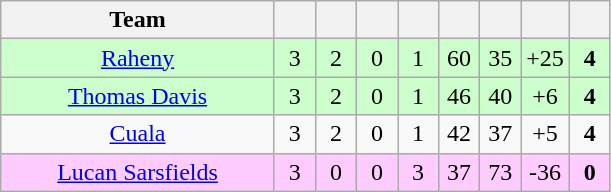<table class="wikitable" style="text-align:center">
<tr>
<th style="width:175px;">Team</th>
<th width="20"></th>
<th width="20"></th>
<th width="20"></th>
<th width="20"></th>
<th width="20"></th>
<th width="20"></th>
<th width="20"></th>
<th width="20"></th>
</tr>
<tr style="background:#cfc;">
<td><a href='#'>Raheny</a></td>
<td>3</td>
<td>2</td>
<td>0</td>
<td>1</td>
<td>60</td>
<td>35</td>
<td>+25</td>
<td><strong>4</strong></td>
</tr>
<tr style="background:#cfc;">
<td><a href='#'>Thomas Davis</a></td>
<td>3</td>
<td>2</td>
<td>0</td>
<td>1</td>
<td>46</td>
<td>40</td>
<td>+6</td>
<td><strong>4</strong></td>
</tr>
<tr>
<td><a href='#'>Cuala</a></td>
<td>3</td>
<td>2</td>
<td>0</td>
<td>1</td>
<td>42</td>
<td>37</td>
<td>+5</td>
<td><strong>4</strong></td>
</tr>
<tr style="background:#fcf;">
<td><a href='#'>Lucan Sarsfields</a></td>
<td>3</td>
<td>0</td>
<td>0</td>
<td>3</td>
<td>37</td>
<td>73</td>
<td>-36</td>
<td><strong>0</strong></td>
</tr>
</table>
